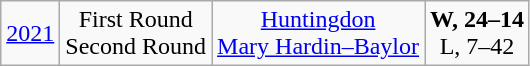<table class="wikitable" style="text-align:center">
<tr align="center">
<td><a href='#'>2021</a></td>
<td>First Round<br>Second Round</td>
<td><a href='#'>Huntingdon</a><br><a href='#'>Mary Hardin–Baylor</a></td>
<td><strong>W, 24–14</strong><br>L, 7–42</td>
</tr>
</table>
